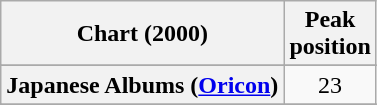<table class="wikitable plainrowheaders sortable" style="text-align:center;">
<tr>
<th>Chart (2000)</th>
<th>Peak<br>position</th>
</tr>
<tr>
</tr>
<tr>
</tr>
<tr>
</tr>
<tr>
</tr>
<tr>
</tr>
<tr>
<th scope="row">Japanese Albums (<a href='#'>Oricon</a>)</th>
<td align="center">23</td>
</tr>
<tr>
</tr>
<tr>
</tr>
<tr>
</tr>
<tr>
</tr>
<tr>
</tr>
<tr>
</tr>
</table>
